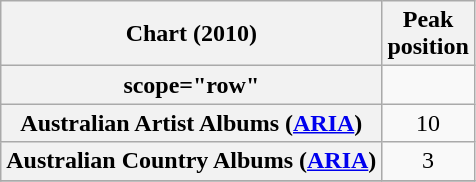<table class="wikitable sortable plainrowheaders">
<tr>
<th scope="col">Chart (2010)</th>
<th scope="col">Peak<br>position</th>
</tr>
<tr>
<th>scope="row"</th>
</tr>
<tr>
<th scope="row">Australian Artist Albums (<a href='#'>ARIA</a>)</th>
<td align="center">10</td>
</tr>
<tr>
<th scope="row">Australian Country Albums (<a href='#'>ARIA</a>)</th>
<td align="center">3</td>
</tr>
<tr>
</tr>
</table>
